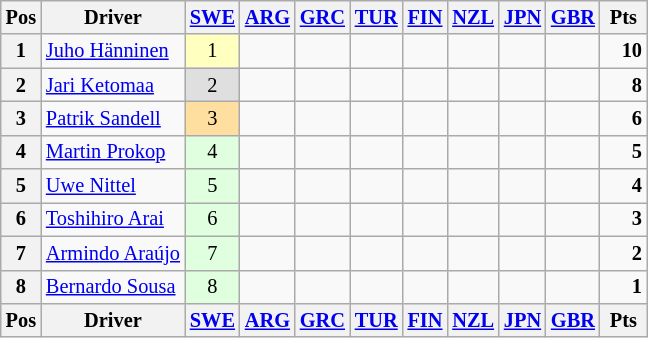<table class="wikitable" style="font-size: 85%; text-align: center;">
<tr valign="top">
<th valign="middle">Pos</th>
<th valign="middle">Driver</th>
<th><a href='#'>SWE</a><br></th>
<th><a href='#'>ARG</a><br></th>
<th><a href='#'>GRC</a><br></th>
<th><a href='#'>TUR</a><br></th>
<th><a href='#'>FIN</a><br></th>
<th><a href='#'>NZL</a><br></th>
<th><a href='#'>JPN</a><br></th>
<th><a href='#'>GBR</a><br></th>
<th valign="middle"> Pts </th>
</tr>
<tr>
<th>1</th>
<td align=left> <a href='#'>Juho Hänninen</a></td>
<td style="background:#ffffbf;">1</td>
<td></td>
<td></td>
<td></td>
<td></td>
<td></td>
<td></td>
<td></td>
<td align="right"><strong>10</strong></td>
</tr>
<tr>
<th>2</th>
<td align=left> <a href='#'>Jari Ketomaa</a></td>
<td style="background:#dfdfdf;">2</td>
<td></td>
<td></td>
<td></td>
<td></td>
<td></td>
<td></td>
<td></td>
<td align="right"><strong>8</strong></td>
</tr>
<tr>
<th>3</th>
<td align=left> <a href='#'>Patrik Sandell</a></td>
<td style="background:#ffdf9f;">3</td>
<td></td>
<td></td>
<td></td>
<td></td>
<td></td>
<td></td>
<td></td>
<td align="right"><strong>6</strong></td>
</tr>
<tr>
<th>4</th>
<td align=left> <a href='#'>Martin Prokop</a></td>
<td style="background:#dfffdf;">4</td>
<td></td>
<td></td>
<td></td>
<td></td>
<td></td>
<td></td>
<td></td>
<td align="right"><strong>5</strong></td>
</tr>
<tr>
<th>5</th>
<td align=left> <a href='#'>Uwe Nittel</a></td>
<td style="background:#dfffdf;">5</td>
<td></td>
<td></td>
<td></td>
<td></td>
<td></td>
<td></td>
<td></td>
<td align="right"><strong>4</strong></td>
</tr>
<tr>
<th>6</th>
<td align=left> <a href='#'>Toshihiro Arai</a></td>
<td style="background:#dfffdf;">6</td>
<td></td>
<td></td>
<td></td>
<td></td>
<td></td>
<td></td>
<td></td>
<td align="right"><strong>3</strong></td>
</tr>
<tr>
<th>7</th>
<td align=left> <a href='#'>Armindo Araújo</a></td>
<td style="background:#dfffdf;">7</td>
<td></td>
<td></td>
<td></td>
<td></td>
<td></td>
<td></td>
<td></td>
<td align="right"><strong>2</strong></td>
</tr>
<tr>
<th>8</th>
<td align=left> <a href='#'>Bernardo Sousa</a></td>
<td style="background:#dfffdf;">8</td>
<td></td>
<td></td>
<td></td>
<td></td>
<td></td>
<td></td>
<td></td>
<td align="right"><strong>1</strong></td>
</tr>
<tr valign="top">
<th valign="middle">Pos</th>
<th valign="middle">Driver</th>
<th><a href='#'>SWE</a><br></th>
<th><a href='#'>ARG</a><br></th>
<th><a href='#'>GRC</a><br></th>
<th><a href='#'>TUR</a><br></th>
<th><a href='#'>FIN</a><br></th>
<th><a href='#'>NZL</a><br></th>
<th><a href='#'>JPN</a><br></th>
<th><a href='#'>GBR</a><br></th>
<th valign="middle">Pts</th>
</tr>
</table>
